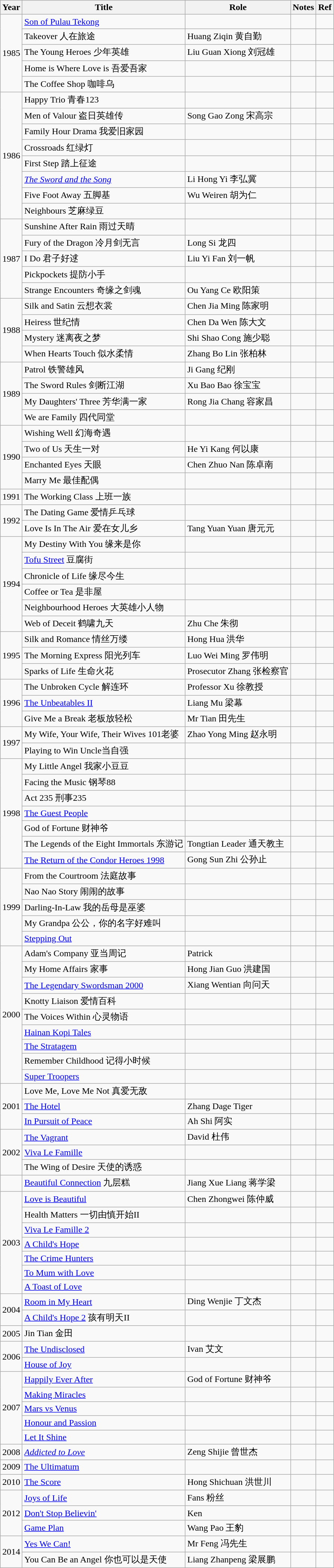<table class="wikitable sortable">
<tr>
<th>Year</th>
<th>Title</th>
<th>Role</th>
<th class="unsortable">Notes</th>
<th class="unsortable">Ref</th>
</tr>
<tr>
<td rowspan=5>1985</td>
<td><a href='#'>Son of Pulau Tekong</a></td>
<td></td>
<td></td>
<td></td>
</tr>
<tr>
<td>Takeover 人在旅途</td>
<td>Huang Ziqin 黄自勤</td>
<td></td>
<td></td>
</tr>
<tr>
<td>The Young Heroes 少年英雄</td>
<td>Liu Guan Xiong 刘冠雄</td>
<td></td>
<td></td>
</tr>
<tr>
<td>Home is Where Love is 吾爱吾家</td>
<td></td>
<td></td>
<td></td>
</tr>
<tr>
<td>The Coffee Shop 咖啡乌</td>
<td></td>
<td></td>
<td></td>
</tr>
<tr>
<td rowspan=8>1986</td>
<td>Happy Trio 青春123</td>
<td></td>
<td></td>
<td></td>
</tr>
<tr>
<td>Men of Valour 盗日英雄传</td>
<td>Song Gao Zong 宋高宗</td>
<td></td>
<td></td>
</tr>
<tr>
<td>Family Hour Drama 我爱旧家园</td>
<td></td>
<td></td>
<td></td>
</tr>
<tr>
<td>Crossroads 红绿灯</td>
<td></td>
<td></td>
<td></td>
</tr>
<tr>
<td>First Step 踏上征途</td>
<td></td>
<td></td>
<td></td>
</tr>
<tr>
<td><em><a href='#'>The Sword and the Song</a></em></td>
<td>Li Hong Yi 李弘冀</td>
<td></td>
<td></td>
</tr>
<tr>
<td>Five Foot Away 五脚基</td>
<td>Wu Weiren 胡为仁</td>
<td></td>
<td></td>
</tr>
<tr>
<td>Neighbours 芝麻绿豆</td>
<td></td>
<td></td>
<td></td>
</tr>
<tr>
<td rowspan=5>1987</td>
<td>Sunshine After Rain 雨过天晴</td>
<td></td>
<td></td>
<td></td>
</tr>
<tr>
<td>Fury of the Dragon 冷月剑无言</td>
<td>Long Si 龙四</td>
<td></td>
<td></td>
</tr>
<tr>
<td>I Do 君子好逑</td>
<td>Liu Yi Fan 刘一帆</td>
<td></td>
<td></td>
</tr>
<tr>
<td>Pickpockets 提防小手</td>
<td></td>
<td></td>
<td></td>
</tr>
<tr>
<td>Strange Encounters 奇缘之剑魂</td>
<td>Ou Yang Ce 欧阳策</td>
<td></td>
<td></td>
</tr>
<tr>
<td rowspan=4>1988</td>
<td>Silk and Satin 云想衣裳</td>
<td>Chen Jia Ming 陈家明</td>
<td></td>
<td></td>
</tr>
<tr>
<td>Heiress 世纪情</td>
<td>Chen Da Wen 陈大文</td>
<td></td>
<td></td>
</tr>
<tr>
<td>Mystery 迷离夜之梦</td>
<td>Shi Shao Cong 施少聪</td>
<td></td>
<td></td>
</tr>
<tr>
<td>When Hearts Touch 似水柔情</td>
<td>Zhang Bo Lin 张柏林</td>
<td></td>
<td></td>
</tr>
<tr>
<td rowspan=4>1989</td>
<td>Patrol 铁警雄风</td>
<td>Ji Gang 纪刚</td>
<td></td>
<td></td>
</tr>
<tr>
<td>The Sword Rules 剑断江湖</td>
<td>Xu Bao Bao 徐宝宝</td>
<td></td>
<td></td>
</tr>
<tr>
<td>My Daughters' Three 芳华满一家</td>
<td>Rong Jia Chang 容家昌</td>
<td></td>
<td></td>
</tr>
<tr>
<td>We are Family 四代同堂</td>
<td></td>
<td></td>
<td></td>
</tr>
<tr>
<td rowspan=4>1990</td>
<td>Wishing Well 幻海奇遇</td>
<td></td>
<td></td>
<td></td>
</tr>
<tr>
<td>Two of Us 天生一对</td>
<td>He Yi Kang 何以康</td>
<td></td>
<td></td>
</tr>
<tr>
<td>Enchanted Eyes 天眼</td>
<td>Chen Zhuo Nan 陈卓南</td>
<td></td>
<td></td>
</tr>
<tr>
<td>Marry Me 最佳配偶</td>
<td></td>
<td></td>
<td></td>
</tr>
<tr>
<td>1991</td>
<td>The Working Class 上班一族</td>
<td></td>
<td></td>
<td></td>
</tr>
<tr>
<td rowspan=2>1992</td>
<td>The Dating Game 爱情乒乓球</td>
<td></td>
<td></td>
<td></td>
</tr>
<tr>
<td>Love Is In The Air 爱在女儿乡</td>
<td>Tang Yuan Yuan 唐元元</td>
<td></td>
<td></td>
</tr>
<tr>
<td rowspan=6>1994</td>
<td>My Destiny With You 缘来是你</td>
<td></td>
<td></td>
<td></td>
</tr>
<tr>
<td><a href='#'>Tofu Street</a> 豆腐街</td>
<td></td>
<td></td>
<td></td>
</tr>
<tr>
<td>Chronicle of Life 缘尽今生</td>
<td></td>
<td></td>
<td></td>
</tr>
<tr>
<td>Coffee or Tea 是非屋</td>
<td></td>
<td></td>
<td></td>
</tr>
<tr>
<td>Neighbourhood Heroes 大英雄小人物</td>
<td></td>
<td></td>
<td></td>
</tr>
<tr>
<td>Web of Deceit 鹤啸九天</td>
<td>Zhu Che 朱彻</td>
<td></td>
<td></td>
</tr>
<tr>
<td rowspan=3>1995</td>
<td>Silk and Romance 情丝万缕</td>
<td>Hong Hua 洪华</td>
<td></td>
<td></td>
</tr>
<tr>
<td>The Morning Express 阳光列车</td>
<td>Luo Wei Ming 罗伟明</td>
<td></td>
<td></td>
</tr>
<tr>
<td>Sparks of Life 生命火花</td>
<td>Prosecutor Zhang 张检察官</td>
<td></td>
<td></td>
</tr>
<tr>
<td rowspan=3>1996</td>
<td>The Unbroken Cycle 解连环</td>
<td>Professor Xu 徐教授</td>
<td></td>
<td></td>
</tr>
<tr>
<td><a href='#'>The Unbeatables II</a></td>
<td>Liang Mu 梁幕</td>
<td></td>
<td></td>
</tr>
<tr>
<td>Give Me a Break 老板放轻松</td>
<td>Mr Tian 田先生</td>
<td></td>
<td></td>
</tr>
<tr>
<td rowspan=2>1997</td>
<td>My Wife, Your Wife, Their Wives 101老婆</td>
<td>Zhao Yong Ming 赵永明</td>
<td></td>
<td></td>
</tr>
<tr>
<td>Playing to Win Uncle当自强</td>
<td></td>
<td></td>
<td></td>
</tr>
<tr>
<td rowspan=7>1998</td>
<td>My Little Angel 我家小豆豆</td>
<td></td>
<td></td>
<td></td>
</tr>
<tr>
<td>Facing the Music 钢琴88</td>
<td></td>
<td></td>
<td></td>
</tr>
<tr>
<td>Act 235 刑事235</td>
<td></td>
<td></td>
<td></td>
</tr>
<tr>
<td><a href='#'>The Guest People</a></td>
<td></td>
<td></td>
<td></td>
</tr>
<tr>
<td>God of Fortune 财神爷</td>
<td></td>
<td></td>
<td></td>
</tr>
<tr>
<td>The Legends of the Eight Immortals 东游记</td>
<td>Tongtian Leader 通天教主</td>
<td></td>
<td></td>
</tr>
<tr>
<td><a href='#'>The Return of the Condor Heroes 1998</a></td>
<td>Gong Sun Zhi 公孙止</td>
<td></td>
<td></td>
</tr>
<tr>
<td rowspan=5>1999</td>
<td>From the Courtroom 法庭故事</td>
<td></td>
<td></td>
<td></td>
</tr>
<tr>
<td>Nao Nao Story 闹闹的故事</td>
<td></td>
<td></td>
<td></td>
</tr>
<tr>
<td>Darling-In-Law 我的岳母是巫婆</td>
<td></td>
<td></td>
<td></td>
</tr>
<tr>
<td>My Grandpa 公公，你的名字好难叫</td>
<td></td>
<td></td>
<td></td>
</tr>
<tr>
<td><a href='#'>Stepping Out</a></td>
<td></td>
<td></td>
<td></td>
</tr>
<tr>
<td rowspan=9>2000</td>
<td>Adam's Company 亚当周记</td>
<td>Patrick</td>
<td></td>
<td></td>
</tr>
<tr>
<td>My Home Affairs 家事</td>
<td>Hong Jian Guo 洪建国</td>
<td></td>
<td></td>
</tr>
<tr>
<td><a href='#'>The Legendary Swordsman 2000</a></td>
<td>Xiang Wentian 向问天</td>
<td></td>
<td></td>
</tr>
<tr>
<td>Knotty Liaison 爱情百科</td>
<td></td>
<td></td>
<td></td>
</tr>
<tr>
<td>The Voices Within 心灵物语</td>
<td></td>
<td></td>
<td></td>
</tr>
<tr>
<td><a href='#'>Hainan Kopi Tales</a></td>
<td></td>
<td></td>
<td></td>
</tr>
<tr>
<td><a href='#'>The Stratagem</a></td>
<td></td>
<td></td>
<td></td>
</tr>
<tr>
<td>Remember Childhood 记得小时候</td>
<td></td>
<td></td>
<td></td>
</tr>
<tr>
<td><a href='#'>Super Troopers</a></td>
<td></td>
<td></td>
<td></td>
</tr>
<tr>
<td rowspan=3>2001</td>
<td>Love Me, Love Me Not 真爱无敌</td>
<td></td>
<td></td>
<td></td>
</tr>
<tr>
<td><a href='#'>The Hotel</a></td>
<td>Zhang Dage Tiger</td>
<td></td>
<td></td>
</tr>
<tr>
<td><a href='#'>In Pursuit of Peace</a></td>
<td>Ah Shi 阿实</td>
<td></td>
<td></td>
</tr>
<tr>
<td rowspan=3>2002</td>
<td><a href='#'>The Vagrant</a></td>
<td>David 杜伟</td>
<td></td>
<td></td>
</tr>
<tr>
<td><a href='#'>Viva Le Famille</a></td>
<td></td>
<td></td>
</tr>
<tr>
<td>The Wing of Desire 天使的诱惑</td>
<td></td>
<td></td>
<td></td>
</tr>
<tr>
<td></td>
<td><a href='#'>Beautiful Connection</a> 九层糕</td>
<td>Jiang Xue Liang 蒋学梁</td>
<td></td>
<td></td>
</tr>
<tr>
<td rowspan=7>2003</td>
<td><a href='#'>Love is Beautiful</a></td>
<td>Chen Zhongwei 陈仲威</td>
<td></td>
<td></td>
</tr>
<tr>
<td>Health Matters 一切由慎开始II</td>
<td></td>
<td></td>
<td></td>
</tr>
<tr>
<td><a href='#'>Viva Le Famille 2</a></td>
<td></td>
<td></td>
</tr>
<tr>
<td><a href='#'>A Child's Hope</a></td>
<td></td>
<td></td>
<td></td>
</tr>
<tr>
<td><a href='#'>The Crime Hunters</a></td>
<td></td>
<td></td>
<td></td>
</tr>
<tr>
<td><a href='#'>To Mum with Love</a></td>
<td></td>
<td></td>
<td></td>
</tr>
<tr>
<td><a href='#'>A Toast of Love</a></td>
<td></td>
<td></td>
<td></td>
</tr>
<tr>
<td rowspan=2>2004</td>
<td><a href='#'>Room in My Heart</a></td>
<td>Ding Wenjie 丁文杰</td>
<td></td>
<td></td>
</tr>
<tr>
<td><a href='#'>A Child's Hope 2</a> 孩有明天II</td>
<td></td>
<td></td>
<td></td>
</tr>
<tr>
<td>2005</td>
<td>Jin Tian 金田</td>
<td></td>
<td></td>
</tr>
<tr>
<td rowspan=2>2006</td>
<td><a href='#'>The Undisclosed</a></td>
<td>Ivan 艾文</td>
<td></td>
<td></td>
</tr>
<tr>
<td><a href='#'>House of Joy</a></td>
<td></td>
<td></td>
<td></td>
</tr>
<tr>
<td rowspan=5>2007</td>
<td><a href='#'>Happily Ever After</a></td>
<td>God of Fortune 财神爷</td>
<td></td>
<td></td>
</tr>
<tr>
<td><a href='#'>Making Miracles</a></td>
<td></td>
<td></td>
<td></td>
</tr>
<tr>
<td><a href='#'>Mars vs Venus</a></td>
<td></td>
<td></td>
<td></td>
</tr>
<tr>
<td><a href='#'>Honour and Passion</a></td>
<td></td>
<td></td>
<td></td>
</tr>
<tr>
<td><a href='#'>Let It Shine</a></td>
<td></td>
<td></td>
<td></td>
</tr>
<tr>
<td>2008</td>
<td><a href='#'><em>Addicted to Love</em></a></td>
<td>Zeng Shijie 曾世杰</td>
<td></td>
<td></td>
</tr>
<tr>
<td>2009</td>
<td><a href='#'>The Ultimatum</a></td>
<td></td>
<td></td>
<td></td>
</tr>
<tr>
<td>2010</td>
<td><a href='#'>The Score</a></td>
<td>Hong Shichuan 洪世川</td>
<td></td>
<td></td>
</tr>
<tr>
<td rowspan=3>2012</td>
<td><a href='#'>Joys of Life</a></td>
<td>Fans 粉丝</td>
<td></td>
<td></td>
</tr>
<tr>
<td><a href='#'>Don't Stop Believin'</a></td>
<td>Ken</td>
<td></td>
<td></td>
</tr>
<tr>
<td><a href='#'>Game Plan</a></td>
<td>Wang Pao 王豹</td>
<td></td>
<td></td>
</tr>
<tr>
<td rowspan=2>2014</td>
<td><a href='#'>Yes We Can!</a></td>
<td>Mr Feng 冯先生</td>
<td></td>
<td></td>
</tr>
<tr>
<td>You Can Be an Angel 你也可以是天使</td>
<td>Liang Zhanpeng 梁展鹏</td>
<td></td>
<td></td>
</tr>
</table>
